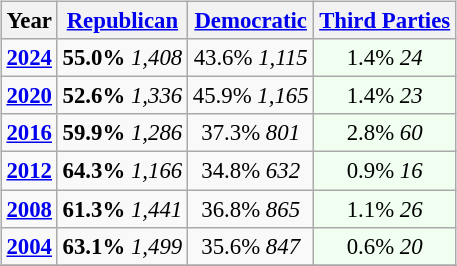<table class="wikitable" style="float:right; font-size:95%;">
<tr>
<th>Year</th>
<th><a href='#'>Republican</a></th>
<th><a href='#'>Democratic</a></th>
<th><a href='#'>Third Parties</a></th>
</tr>
<tr>
<td style="text-align:center;" ><strong><a href='#'>2024</a></strong></td>
<td style="text-align:center;" ><strong>55.0%</strong> <em>1,408</em></td>
<td style="text-align:center;" >43.6%  <em>1,115</em></td>
<td style="text-align:center; background:honeyDew;">1.4% <em>24</em></td>
</tr>
<tr>
<td style="text-align:center;" ><strong><a href='#'>2020</a></strong></td>
<td style="text-align:center;" ><strong>52.6%</strong> <em>1,336</em></td>
<td style="text-align:center;" >45.9%  <em>1,165</em></td>
<td style="text-align:center; background:honeyDew;">1.4% <em>23</em></td>
</tr>
<tr>
<td style="text-align:center;" ><strong><a href='#'>2016</a></strong></td>
<td style="text-align:center;" ><strong>59.9%</strong> <em>1,286</em></td>
<td style="text-align:center;" >37.3% <em>801</em></td>
<td style="text-align:center; background:honeyDew;">2.8% <em>60</em></td>
</tr>
<tr>
<td style="text-align:center;" ><strong><a href='#'>2012</a></strong></td>
<td style="text-align:center;" ><strong>64.3%</strong> <em>1,166</em></td>
<td style="text-align:center;" >34.8%  <em>632</em></td>
<td style="text-align:center; background:honeyDew;">0.9% <em>16</em></td>
</tr>
<tr>
<td style="text-align:center;" ><strong><a href='#'>2008</a></strong></td>
<td style="text-align:center;" ><strong>61.3%</strong> <em>1,441</em></td>
<td style="text-align:center;" >36.8%  <em>865</em></td>
<td style="text-align:center; background:honeyDew;">1.1% <em>26</em></td>
</tr>
<tr>
<td style="text-align:center;" ><strong><a href='#'>2004</a></strong></td>
<td style="text-align:center;" ><strong>63.1%</strong> <em>1,499</em></td>
<td style="text-align:center;" >35.6%   <em>847</em></td>
<td style="text-align:center; background:honeyDew;">0.6% <em>20</em></td>
</tr>
<tr>
</tr>
</table>
